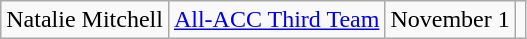<table class="wikitable sortable" style="text-align: center">
<tr>
<td>Natalie Mitchell</td>
<td><a href='#'>All-ACC Third Team</a></td>
<td>November 1</td>
<td></td>
</tr>
</table>
